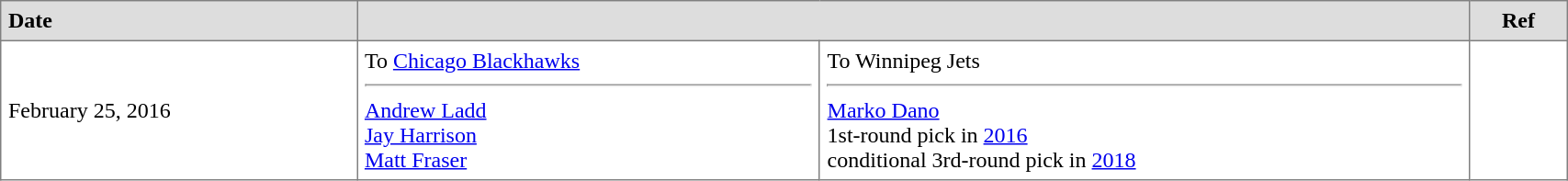<table border="1"  cellpadding="5" style="border-collapse:collapse; width:90%;">
<tr style="background:#ddd;">
<td><strong>Date</strong></td>
<th colspan="2"></th>
<th><strong>Ref</strong></th>
</tr>
<tr>
<td>February 25, 2016</td>
<td valign="top">To <a href='#'>Chicago Blackhawks</a><hr><a href='#'>Andrew Ladd</a><br><a href='#'>Jay Harrison</a><br><a href='#'>Matt Fraser</a></td>
<td valign="top">To Winnipeg Jets<hr><a href='#'>Marko Dano</a><br>1st-round pick in <a href='#'>2016</a><br>conditional 3rd-round pick in <a href='#'>2018</a></td>
<td></td>
</tr>
</table>
